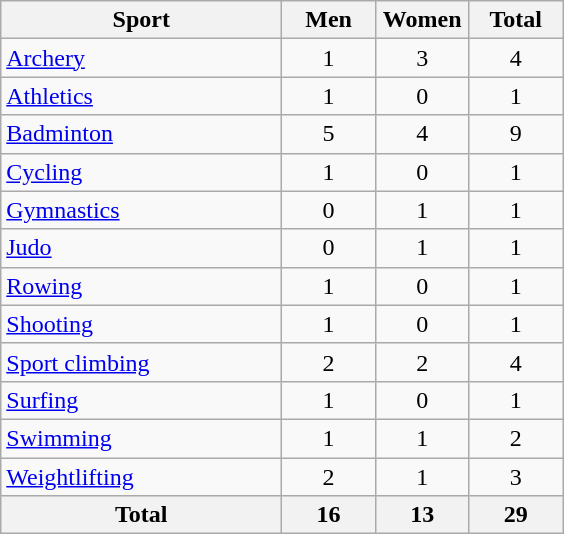<table class="wikitable sortable" style="text-align:center;">
<tr>
<th width=180>Sport</th>
<th width=55>Men</th>
<th width=55>Women</th>
<th width=55>Total</th>
</tr>
<tr>
<td align=left><a href='#'>Archery</a></td>
<td>1</td>
<td>3</td>
<td>4</td>
</tr>
<tr>
<td align=left><a href='#'>Athletics</a></td>
<td>1</td>
<td>0</td>
<td>1</td>
</tr>
<tr>
<td align=left><a href='#'>Badminton</a></td>
<td>5</td>
<td>4</td>
<td>9</td>
</tr>
<tr>
<td align=left><a href='#'>Cycling</a></td>
<td>1</td>
<td>0</td>
<td>1</td>
</tr>
<tr>
<td align=left><a href='#'>Gymnastics</a></td>
<td>0</td>
<td>1</td>
<td>1</td>
</tr>
<tr>
<td align=left><a href='#'>Judo</a></td>
<td>0</td>
<td>1</td>
<td>1</td>
</tr>
<tr>
<td align=left><a href='#'>Rowing</a></td>
<td>1</td>
<td>0</td>
<td>1</td>
</tr>
<tr>
<td align=left><a href='#'>Shooting</a></td>
<td>1</td>
<td>0</td>
<td>1</td>
</tr>
<tr>
<td align=left><a href='#'>Sport climbing</a></td>
<td>2</td>
<td>2</td>
<td>4</td>
</tr>
<tr>
<td align=left><a href='#'>Surfing</a></td>
<td>1</td>
<td>0</td>
<td>1</td>
</tr>
<tr>
<td align=left><a href='#'>Swimming</a></td>
<td>1</td>
<td>1</td>
<td>2</td>
</tr>
<tr>
<td align=left><a href='#'>Weightlifting</a></td>
<td>2</td>
<td>1</td>
<td>3</td>
</tr>
<tr>
<th>Total</th>
<th>16</th>
<th>13</th>
<th>29</th>
</tr>
</table>
